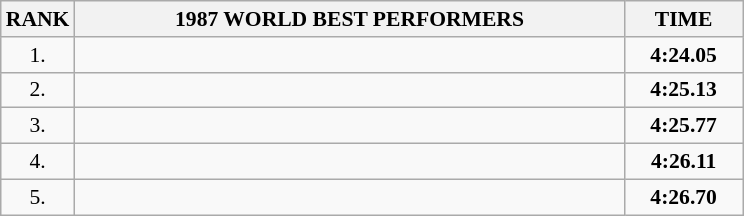<table class="wikitable" style="border-collapse: collapse; font-size: 90%;">
<tr>
<th>RANK</th>
<th align="center" style="width: 25em">1987 WORLD BEST PERFORMERS</th>
<th align="center" style="width: 5em">TIME</th>
</tr>
<tr>
<td align="center">1.</td>
<td></td>
<td align="center"><strong>4:24.05</strong></td>
</tr>
<tr>
<td align="center">2.</td>
<td></td>
<td align="center"><strong>4:25.13</strong></td>
</tr>
<tr>
<td align="center">3.</td>
<td></td>
<td align="center"><strong>4:25.77</strong></td>
</tr>
<tr>
<td align="center">4.</td>
<td></td>
<td align="center"><strong>4:26.11</strong></td>
</tr>
<tr>
<td align="center">5.</td>
<td></td>
<td align="center"><strong>4:26.70</strong></td>
</tr>
</table>
